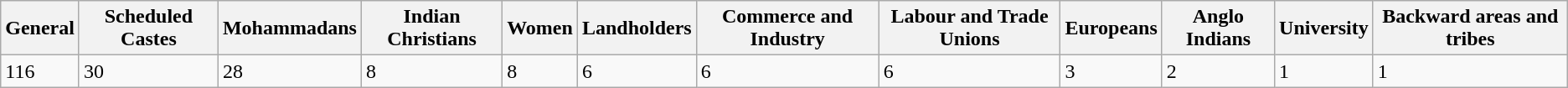<table class="wikitable">
<tr>
<th>General</th>
<th>Scheduled Castes</th>
<th>Mohammadans</th>
<th>Indian Christians</th>
<th>Women</th>
<th>Landholders</th>
<th>Commerce  and Industry</th>
<th>Labour and Trade Unions</th>
<th>Europeans</th>
<th>Anglo Indians</th>
<th>University</th>
<th>Backward areas and tribes</th>
</tr>
<tr>
<td>116</td>
<td>30</td>
<td>28</td>
<td>8</td>
<td>8</td>
<td>6</td>
<td>6</td>
<td>6</td>
<td>3</td>
<td>2</td>
<td>1</td>
<td>1</td>
</tr>
</table>
